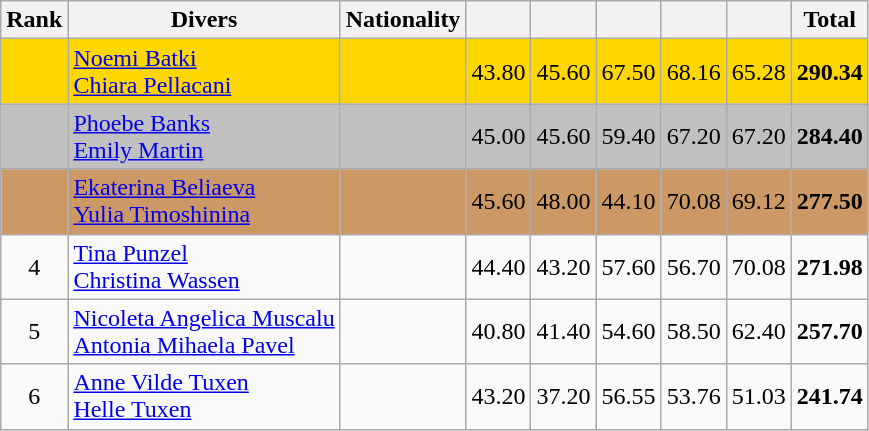<table class="wikitable" style="text-align:center">
<tr>
<th>Rank</th>
<th>Divers</th>
<th>Nationality</th>
<th></th>
<th></th>
<th></th>
<th></th>
<th></th>
<th>Total</th>
</tr>
<tr bgcolor=gold>
<td></td>
<td align=left><a href='#'>Noemi Batki</a><br><a href='#'>Chiara Pellacani</a></td>
<td align=left></td>
<td>43.80</td>
<td>45.60</td>
<td>67.50</td>
<td>68.16</td>
<td>65.28</td>
<td><strong>290.34</strong></td>
</tr>
<tr bgcolor=silver>
<td></td>
<td align=left><a href='#'>Phoebe Banks</a><br><a href='#'>Emily Martin</a></td>
<td align=left></td>
<td>45.00</td>
<td>45.60</td>
<td>59.40</td>
<td>67.20</td>
<td>67.20</td>
<td><strong>284.40</strong></td>
</tr>
<tr bgcolor=CC9966>
<td></td>
<td align=left><a href='#'>Ekaterina Beliaeva</a><br><a href='#'>Yulia Timoshinina</a></td>
<td align=left></td>
<td>45.60</td>
<td>48.00</td>
<td>44.10</td>
<td>70.08</td>
<td>69.12</td>
<td><strong>277.50</strong></td>
</tr>
<tr>
<td>4</td>
<td align=left><a href='#'>Tina Punzel</a><br><a href='#'>Christina Wassen</a></td>
<td align=left></td>
<td>44.40</td>
<td>43.20</td>
<td>57.60</td>
<td>56.70</td>
<td>70.08</td>
<td><strong>271.98</strong></td>
</tr>
<tr>
<td>5</td>
<td align=left><a href='#'>Nicoleta Angelica Muscalu</a><br><a href='#'>Antonia Mihaela Pavel</a></td>
<td align=left></td>
<td>40.80</td>
<td>41.40</td>
<td>54.60</td>
<td>58.50</td>
<td>62.40</td>
<td><strong>257.70</strong></td>
</tr>
<tr>
<td>6</td>
<td align=left><a href='#'>Anne Vilde Tuxen</a><br><a href='#'>Helle Tuxen</a></td>
<td align=left></td>
<td>43.20</td>
<td>37.20</td>
<td>56.55</td>
<td>53.76</td>
<td>51.03</td>
<td><strong>241.74</strong></td>
</tr>
</table>
